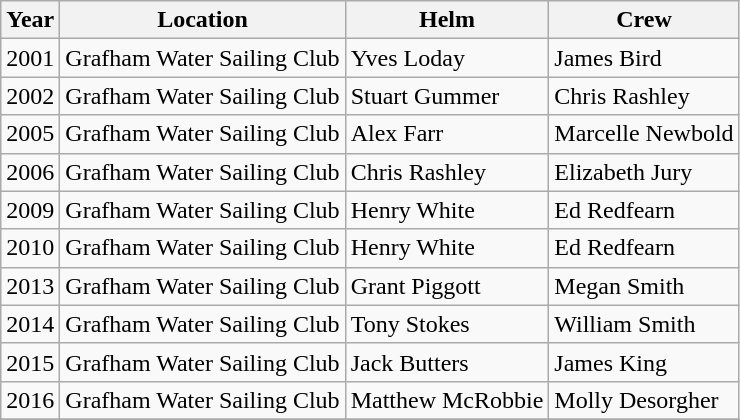<table class="wikitable">
<tr>
<th>Year</th>
<th>Location</th>
<th>Helm</th>
<th>Crew</th>
</tr>
<tr>
<td>2001</td>
<td>Grafham Water Sailing Club</td>
<td>Yves Loday</td>
<td>James Bird</td>
</tr>
<tr>
<td>2002</td>
<td>Grafham Water Sailing Club</td>
<td>Stuart Gummer</td>
<td>Chris Rashley</td>
</tr>
<tr>
<td>2005</td>
<td>Grafham Water Sailing Club</td>
<td>Alex Farr</td>
<td>Marcelle Newbold</td>
</tr>
<tr>
<td>2006</td>
<td>Grafham Water Sailing Club</td>
<td>Chris Rashley</td>
<td>Elizabeth Jury</td>
</tr>
<tr>
<td>2009</td>
<td>Grafham Water Sailing Club</td>
<td>Henry White</td>
<td>Ed Redfearn</td>
</tr>
<tr>
<td>2010</td>
<td>Grafham Water Sailing Club</td>
<td>Henry White</td>
<td>Ed Redfearn</td>
</tr>
<tr>
<td>2013</td>
<td>Grafham Water Sailing Club</td>
<td>Grant Piggott</td>
<td>Megan Smith</td>
</tr>
<tr>
<td>2014</td>
<td>Grafham Water Sailing Club</td>
<td>Tony Stokes</td>
<td>William Smith</td>
</tr>
<tr>
<td>2015</td>
<td>Grafham Water Sailing Club</td>
<td>Jack Butters</td>
<td>James King</td>
</tr>
<tr>
<td>2016</td>
<td>Grafham Water Sailing Club</td>
<td>Matthew McRobbie</td>
<td>Molly Desorgher</td>
</tr>
<tr>
</tr>
</table>
